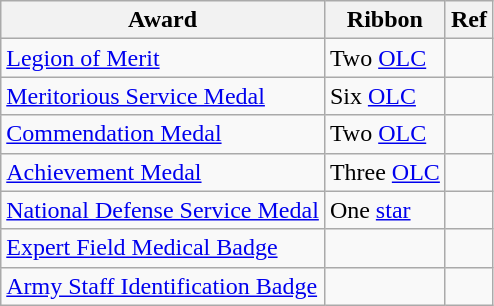<table class="wikitable">
<tr>
<th scope="row">Award</th>
<th>Ribbon</th>
<th>Ref</th>
</tr>
<tr>
<td><a href='#'>Legion of Merit</a></td>
<td>Two <a href='#'>OLC</a></td>
<td></td>
</tr>
<tr>
<td><a href='#'>Meritorious Service Medal</a></td>
<td>Six <a href='#'>OLC</a></td>
<td></td>
</tr>
<tr>
<td><a href='#'>Commendation Medal</a></td>
<td>Two <a href='#'>OLC</a></td>
<td></td>
</tr>
<tr>
<td><a href='#'>Achievement Medal</a></td>
<td>Three <a href='#'>OLC</a></td>
<td></td>
</tr>
<tr>
<td><a href='#'>National Defense Service Medal</a></td>
<td>One <a href='#'>star</a></td>
<td></td>
</tr>
<tr>
<td><a href='#'>Expert Field Medical Badge</a></td>
<td></td>
<td></td>
</tr>
<tr>
<td><a href='#'>Army Staff Identification Badge</a></td>
<td></td>
<td></td>
</tr>
</table>
